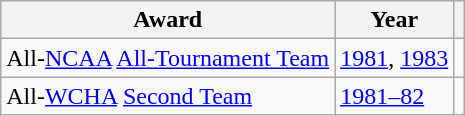<table class="wikitable">
<tr>
<th>Award</th>
<th>Year</th>
<th></th>
</tr>
<tr>
<td>All-<a href='#'>NCAA</a> <a href='#'>All-Tournament Team</a></td>
<td><a href='#'>1981</a>, <a href='#'>1983</a></td>
<td></td>
</tr>
<tr>
<td>All-<a href='#'>WCHA</a> <a href='#'>Second Team</a></td>
<td><a href='#'>1981–82</a></td>
<td></td>
</tr>
</table>
